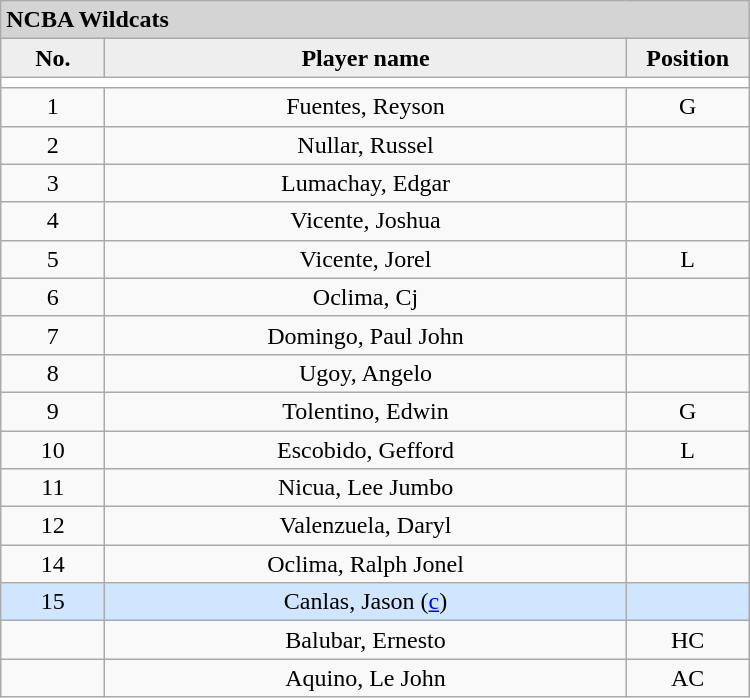<table class='wikitable mw-collapsible mw-collapsed' style='text-align: center; width: 500px; border: none;'>
<tr>
<th style="background:#D4D4D4; text-align:left;" colspan=3> NCBA Wildcats</th>
</tr>
<tr style="background:#EEEEEE; font-weight:bold;">
<td width=10%>No.</td>
<td width=50%>Player name</td>
<td width=10%>Position</td>
</tr>
<tr style="background:#FFFFFF;">
<td colspan=3 align=center></td>
</tr>
<tr>
<td align=center>1</td>
<td>Fuentes, Reyson</td>
<td align=center>G</td>
</tr>
<tr>
<td align=center>2</td>
<td>Nullar, Russel</td>
<td align=center></td>
</tr>
<tr>
<td align=center>3</td>
<td>Lumachay, Edgar</td>
<td align=center></td>
</tr>
<tr>
<td align=center>4</td>
<td>Vicente, Joshua</td>
<td align=center></td>
</tr>
<tr>
<td align=center>5</td>
<td>Vicente, Jorel</td>
<td align=center>L</td>
</tr>
<tr>
<td align=center>6</td>
<td>Oclima, Cj</td>
<td align=center></td>
</tr>
<tr>
<td align=center>7</td>
<td>Domingo, Paul John</td>
<td align=center></td>
</tr>
<tr>
<td align=center>8</td>
<td>Ugoy, Angelo</td>
<td align=center></td>
</tr>
<tr>
<td align=center>9</td>
<td>Tolentino, Edwin</td>
<td align=center>G</td>
</tr>
<tr>
<td align=center>10</td>
<td>Escobido, Gefford</td>
<td align=center>L</td>
</tr>
<tr>
<td align=center>11</td>
<td>Nicua, Lee Jumbo</td>
<td align=center></td>
</tr>
<tr>
<td align=center>12</td>
<td>Valenzuela, Daryl</td>
<td align=center></td>
</tr>
<tr>
<td align=center>14</td>
<td>Oclima, Ralph Jonel</td>
<td align=center></td>
</tr>
<tr style="background:#D0E6FF;">
<td align=center>15</td>
<td>Canlas, Jason (<a href='#'>c</a>)</td>
<td align=center></td>
</tr>
<tr>
<td align=center></td>
<td>Balubar, Ernesto</td>
<td align=center>HC</td>
</tr>
<tr>
<td align=center></td>
<td>Aquino, Le John</td>
<td align=center>AC</td>
</tr>
<tr>
</tr>
</table>
